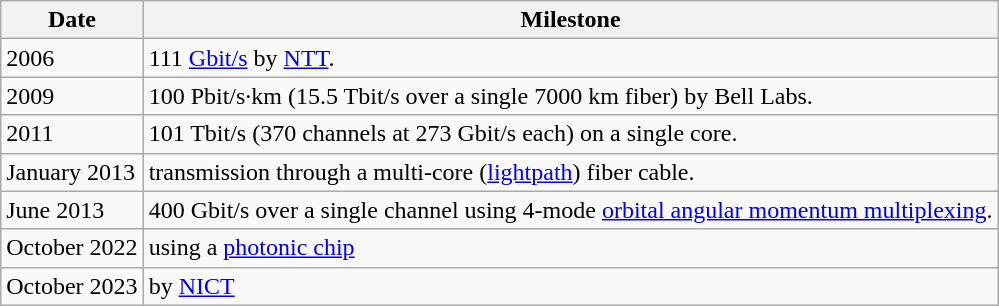<table class="wikitable">
<tr>
<th>Date</th>
<th>Milestone</th>
</tr>
<tr>
<td>2006</td>
<td>111 <a href='#'>Gbit/s</a> by <a href='#'>NTT</a>.</td>
</tr>
<tr>
<td>2009</td>
<td>100 Pbit/s·km (15.5 Tbit/s over a single 7000 km fiber) by Bell Labs.</td>
</tr>
<tr>
<td>2011</td>
<td>101 Tbit/s (370 channels at 273 Gbit/s each) on a single core.</td>
</tr>
<tr>
<td>January 2013</td>
<td> transmission through a multi-core (<a href='#'>lightpath</a>) fiber cable.</td>
</tr>
<tr>
<td>June 2013</td>
<td>400 Gbit/s over a single channel using 4-mode <a href='#'>orbital angular momentum multiplexing</a>.</td>
</tr>
<tr>
<td>October 2022</td>
<td> using a <a href='#'>photonic chip</a></td>
</tr>
<tr>
<td>October 2023</td>
<td> by <a href='#'>NICT</a></td>
</tr>
</table>
